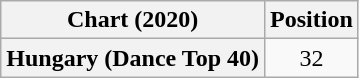<table class="wikitable plainrowheaders" style="text-align:center">
<tr>
<th>Chart (2020)</th>
<th>Position</th>
</tr>
<tr>
<th scope="row">Hungary (Dance Top 40)</th>
<td>32</td>
</tr>
</table>
